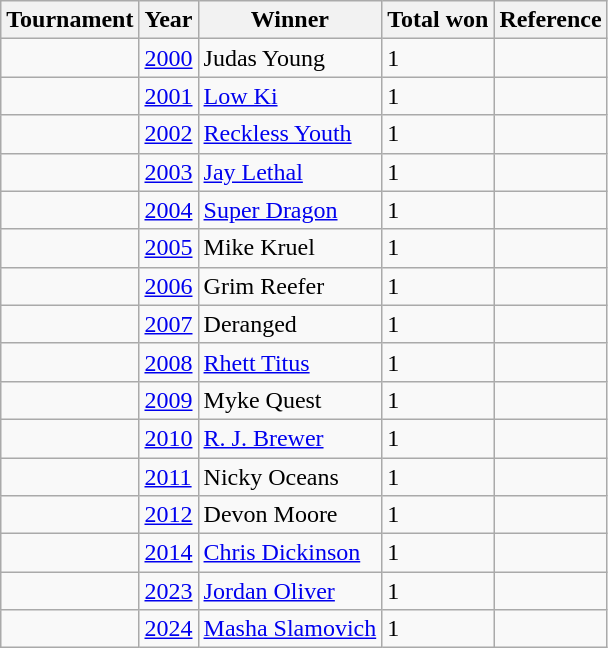<table class="wikitable sortable">
<tr>
<th>Tournament</th>
<th>Year</th>
<th>Winner</th>
<th>Total won</th>
<th>Reference</th>
</tr>
<tr>
<td></td>
<td><a href='#'>2000</a></td>
<td>Judas Young</td>
<td>1</td>
<td></td>
</tr>
<tr>
<td></td>
<td><a href='#'>2001</a></td>
<td><a href='#'>Low Ki</a></td>
<td>1</td>
<td></td>
</tr>
<tr>
<td></td>
<td><a href='#'>2002</a></td>
<td><a href='#'>Reckless Youth</a></td>
<td>1</td>
<td></td>
</tr>
<tr>
<td></td>
<td><a href='#'>2003</a></td>
<td><a href='#'>Jay Lethal</a></td>
<td>1</td>
<td></td>
</tr>
<tr>
<td></td>
<td><a href='#'>2004</a></td>
<td><a href='#'>Super Dragon</a></td>
<td>1</td>
<td></td>
</tr>
<tr>
<td></td>
<td><a href='#'>2005</a></td>
<td>Mike Kruel</td>
<td>1</td>
<td></td>
</tr>
<tr>
<td></td>
<td><a href='#'>2006</a></td>
<td>Grim Reefer</td>
<td>1</td>
<td></td>
</tr>
<tr>
<td></td>
<td><a href='#'>2007</a></td>
<td>Deranged</td>
<td>1</td>
<td></td>
</tr>
<tr>
<td></td>
<td><a href='#'>2008</a></td>
<td><a href='#'>Rhett Titus</a></td>
<td>1</td>
<td></td>
</tr>
<tr>
<td></td>
<td><a href='#'>2009</a></td>
<td>Myke Quest</td>
<td>1</td>
<td></td>
</tr>
<tr>
<td></td>
<td><a href='#'>2010</a></td>
<td><a href='#'>R. J. Brewer</a></td>
<td>1</td>
<td></td>
</tr>
<tr>
<td></td>
<td><a href='#'>2011</a></td>
<td>Nicky Oceans</td>
<td>1</td>
<td></td>
</tr>
<tr>
<td></td>
<td><a href='#'>2012</a></td>
<td>Devon Moore</td>
<td>1</td>
<td></td>
</tr>
<tr>
<td></td>
<td><a href='#'>2014</a></td>
<td><a href='#'>Chris Dickinson</a></td>
<td>1</td>
<td></td>
</tr>
<tr>
<td></td>
<td><a href='#'>2023</a></td>
<td><a href='#'>Jordan Oliver</a></td>
<td>1</td>
<td></td>
</tr>
<tr>
<td></td>
<td><a href='#'>2024</a></td>
<td><a href='#'>Masha Slamovich</a></td>
<td>1</td>
<td></td>
</tr>
</table>
